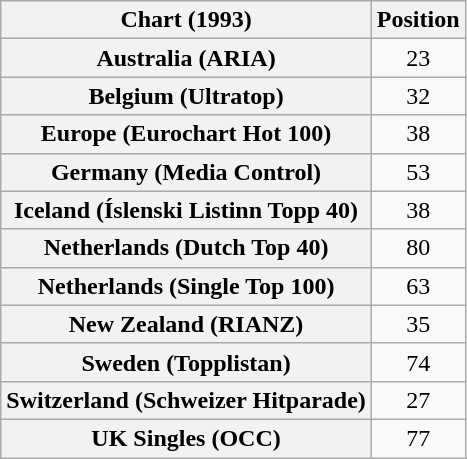<table class="wikitable sortable plainrowheaders" style="text-align:center">
<tr>
<th>Chart (1993)</th>
<th>Position</th>
</tr>
<tr>
<th scope="row">Australia (ARIA)</th>
<td>23</td>
</tr>
<tr>
<th scope="row">Belgium (Ultratop)</th>
<td>32</td>
</tr>
<tr>
<th scope="row">Europe (Eurochart Hot 100)</th>
<td>38</td>
</tr>
<tr>
<th scope="row">Germany (Media Control)</th>
<td>53</td>
</tr>
<tr>
<th scope="row">Iceland (Íslenski Listinn Topp 40)</th>
<td>38</td>
</tr>
<tr>
<th scope="row">Netherlands (Dutch Top 40)</th>
<td>80</td>
</tr>
<tr>
<th scope="row">Netherlands (Single Top 100)</th>
<td>63</td>
</tr>
<tr>
<th scope="row">New Zealand (RIANZ)</th>
<td>35</td>
</tr>
<tr>
<th scope="row">Sweden (Topplistan)</th>
<td>74</td>
</tr>
<tr>
<th scope="row">Switzerland (Schweizer Hitparade)</th>
<td>27</td>
</tr>
<tr>
<th scope="row">UK Singles (OCC)</th>
<td>77</td>
</tr>
</table>
